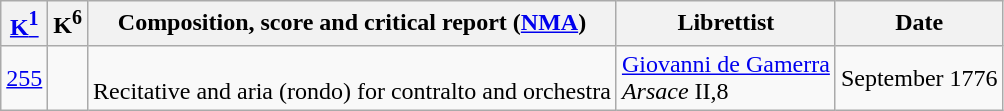<table class="wikitable">
<tr>
<th><a href='#'>K<sup>1</sup></a></th>
<th>K<sup>6</sup></th>
<th>Composition, score and critical report (<a href='#'>NMA</a>)</th>
<th>Librettist</th>
<th>Date</th>
</tr>
<tr>
<td><a href='#'>255</a></td>
<td> </td>
<td><br>Recitative and aria (rondo) for contralto and orchestra</td>
<td><a href='#'>Giovanni de Gamerra</a><br><em>Arsace</em> II,8</td>
<td>September 1776</td>
</tr>
</table>
